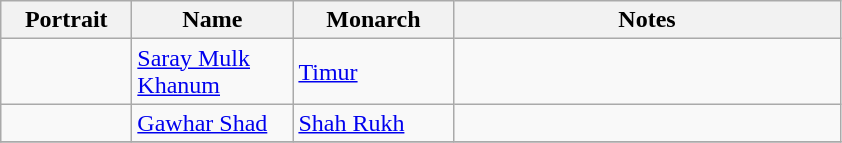<table class="wikitable">
<tr>
<th width="80pt">Portrait</th>
<th width="100pt">Name</th>
<th width="100pt">Monarch</th>
<th width="250pt">Notes</th>
</tr>
<tr>
<td></td>
<td><a href='#'>Saray Mulk Khanum</a></td>
<td><a href='#'>Timur</a></td>
<td></td>
</tr>
<tr>
<td></td>
<td><a href='#'>Gawhar Shad</a></td>
<td><a href='#'>Shah Rukh</a></td>
<td></td>
</tr>
<tr>
</tr>
</table>
